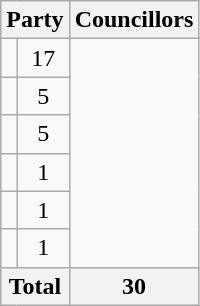<table class="wikitable">
<tr>
<th colspan=2>Party</th>
<th>Councillors</th>
</tr>
<tr>
<td></td>
<td align=center>17</td>
</tr>
<tr>
<td></td>
<td align=center>5</td>
</tr>
<tr>
<td></td>
<td align=center>5</td>
</tr>
<tr>
<td></td>
<td align=center>1</td>
</tr>
<tr>
<td></td>
<td align=center>1</td>
</tr>
<tr>
<td></td>
<td align=center>1</td>
</tr>
<tr>
<th colspan=2>Total</th>
<th align=center>30</th>
</tr>
</table>
